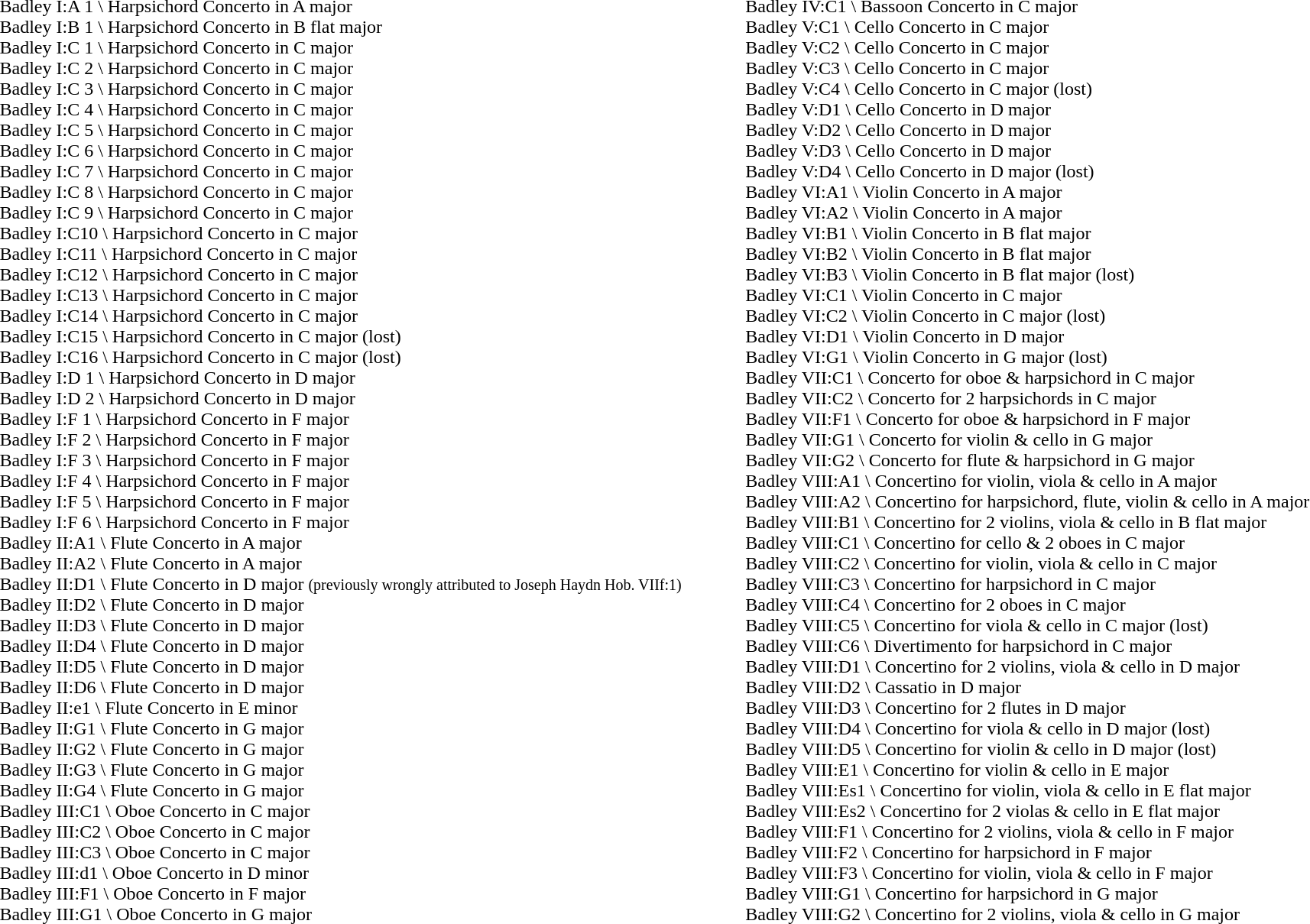<table>
<tr>
<td width= 48% valign=top><br>Badley I:A 1 \ Harpsichord Concerto in A major<br>
Badley I:B 1 \ Harpsichord Concerto in B flat major<br>
Badley I:C 1 \ Harpsichord Concerto in C major<br>
Badley I:C 2 \ Harpsichord Concerto in C major<br>
Badley I:C 3 \ Harpsichord Concerto in C major<br>
Badley I:C 4 \ Harpsichord Concerto in C major<br>
Badley I:C 5 \ Harpsichord Concerto in C major<br>
Badley I:C 6 \ Harpsichord Concerto in C major<br>
Badley I:C 7 \ Harpsichord Concerto in C major<br>
Badley I:C 8 \ Harpsichord Concerto in C major<br>
Badley I:C 9 \ Harpsichord Concerto in C major<br>
Badley I:C10 \ Harpsichord Concerto in C major<br>
Badley I:C11 \ Harpsichord Concerto in C major<br>
Badley I:C12 \ Harpsichord Concerto in C major<br>
Badley I:C13 \ Harpsichord Concerto in C major<br>
Badley I:C14 \ Harpsichord Concerto in C major<br>
Badley I:C15 \ Harpsichord Concerto in C major (lost)<br>
Badley I:C16 \ Harpsichord Concerto in C major (lost)<br>
Badley I:D 1 \ Harpsichord Concerto in D major<br>
Badley I:D 2 \ Harpsichord Concerto in D major<br>
Badley I:F 1 \ Harpsichord Concerto in F major<br>
Badley I:F 2 \ Harpsichord Concerto in F major<br>
Badley I:F 3 \ Harpsichord Concerto in F major<br>
Badley I:F 4 \ Harpsichord Concerto in F major<br>
Badley I:F 5 \ Harpsichord Concerto in F major<br>
Badley I:F 6 \ Harpsichord Concerto in F major<br>Badley II:A1 \ Flute Concerto in A major<br>
Badley II:A2 \ Flute Concerto in A major<br>
Badley II:D1 \ Flute Concerto in D major <small>(previously wrongly attributed to Joseph Haydn Hob. VIIf:1)</small>  <br>
Badley II:D2 \ Flute Concerto in D major<br>
Badley II:D3 \ Flute Concerto in D major<br>
Badley II:D4 \ Flute Concerto in D major<br>
Badley II:D5 \ Flute Concerto in D major<br>
Badley II:D6 \ Flute Concerto in D major<br>
Badley II:e1 \ Flute Concerto in E minor<br>
Badley II:G1 \ Flute Concerto in G major<br>
Badley II:G2 \ Flute Concerto in G major<br>
Badley II:G3 \ Flute Concerto in G major<br>
Badley II:G4 \ Flute Concerto in G major<br>Badley III:C1 \ Oboe Concerto in C major<br>
Badley III:C2 \ Oboe Concerto in C major<br>
Badley III:C3 \ Oboe Concerto in C major<br>
Badley III:d1 \ Oboe Concerto in D minor<br>
Badley III:F1 \ Oboe Concerto in F major<br>
Badley III:G1 \ Oboe Concerto in G major</td>
<td width= 4% valign=top> </td>
<td width= 48% valign=top><br>Badley IV:C1 \ Bassoon Concerto in C major<br>Badley V:C1 \ Cello Concerto in C major<br>
Badley V:C2 \ Cello Concerto in C major<br>
Badley V:C3 \ Cello Concerto in C major<br>
Badley V:C4 \ Cello Concerto in C major (lost)<br>
Badley V:D1 \ Cello Concerto in D major<br>
Badley V:D2 \ Cello Concerto in D major<br>
Badley V:D3 \ Cello Concerto in D major<br>
Badley V:D4 \ Cello Concerto in D major (lost)<br>Badley VI:A1 \ Violin Concerto in A major<br>
Badley VI:A2 \ Violin Concerto in A major<br>
Badley VI:B1 \ Violin Concerto in B flat major<br>
Badley VI:B2 \ Violin Concerto in B flat major<br>
Badley VI:B3 \ Violin Concerto in B flat major (lost)<br>
Badley VI:C1 \ Violin Concerto in C major<br>
Badley VI:C2 \ Violin Concerto in C major (lost)<br>
Badley VI:D1 \ Violin Concerto in D major<br>
Badley VI:G1 \ Violin Concerto in G major (lost)<br>
Badley VII:C1 \ Concerto for oboe & harpsichord in C major<br>
Badley VII:C2 \ Concerto for 2 harpsichords in C major<br>
Badley VII:F1 \ Concerto for oboe & harpsichord in F major<br>
Badley VII:G1 \ Concerto for violin & cello in G major<br>
Badley VII:G2 \ Concerto for flute & harpsichord in G major<br>Badley VIII:A1 \ Concertino for violin, viola & cello in A major<br>
Badley VIII:A2 \ Concertino for harpsichord, flute, violin & cello in A major<br>
Badley VIII:B1 \ Concertino for 2 violins, viola & cello in B flat major<br>
Badley VIII:C1 \ Concertino for cello & 2 oboes in C major<br>
Badley VIII:C2 \ Concertino for violin, viola & cello in C major<br>
Badley VIII:C3 \ Concertino for harpsichord in C major<br>
Badley VIII:C4 \ Concertino for 2 oboes in C major<br>
Badley VIII:C5 \ Concertino for viola & cello in C major (lost)<br>
Badley VIII:C6 \ Divertimento for harpsichord in C major<br>
Badley VIII:D1 \ Concertino for 2 violins, viola & cello in D major<br>
Badley VIII:D2 \ Cassatio in D major<br>
Badley VIII:D3 \ Concertino for 2 flutes in D major<br>
Badley VIII:D4 \ Concertino for viola & cello in D major (lost)<br>
Badley VIII:D5 \ Concertino for violin & cello in D major (lost)<br>
Badley VIII:E1 \ Concertino for violin & cello in E major<br>
Badley VIII:Es1 \ Concertino for violin, viola & cello in E flat major<br>
Badley VIII:Es2 \ Concertino for 2 violas & cello in E flat major<br>
Badley VIII:F1 \ Concertino for 2 violins, viola & cello in F major<br>
Badley VIII:F2 \ Concertino for harpsichord in F major<br>
Badley VIII:F3 \ Concertino for violin, viola & cello in F major<br>
Badley VIII:G1 \ Concertino for harpsichord in G major<br>
Badley VIII:G2 \ Concertino for 2 violins, viola & cello in G major</td>
</tr>
</table>
